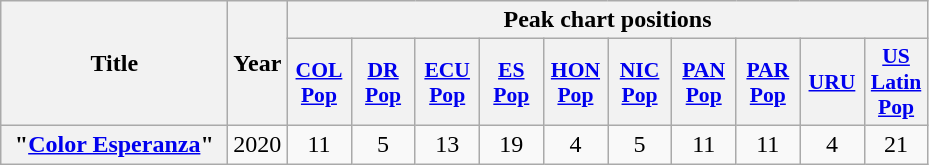<table class="wikitable plainrowheaders" style="text-align:center">
<tr>
<th scope="col" rowspan="2" style="width:9em">Title</th>
<th scope="col" rowspan="2">Year</th>
<th scope="col" colspan="10">Peak chart positions</th>
</tr>
<tr>
<th scope="col" style="width:2.5em;font-size:90%"><a href='#'>COL<br>Pop</a><br></th>
<th scope="col" style="width:2.5em;font-size:90%"><a href='#'>DR<br>Pop</a><br></th>
<th scope="col" style="width:2.5em;font-size:90%"><a href='#'>ECU<br>Pop</a><br></th>
<th scope="col" style="width:2.5em;font-size:90%"><a href='#'>ES<br>Pop</a><br></th>
<th scope="col" style="width:2.5em;font-size:90%"><a href='#'>HON<br>Pop</a><br></th>
<th scope="col" style="width:2.5em;font-size:90%"><a href='#'>NIC<br>Pop</a><br></th>
<th scope="col" style="width:2.5em;font-size:90%"><a href='#'>PAN<br>Pop</a><br></th>
<th scope="col" style="width:2.5em;font-size:90%"><a href='#'>PAR<br>Pop</a><br></th>
<th scope="col" style="width:2.5em;font-size:90%"><a href='#'>URU</a><br></th>
<th scope="col" style="width:2.5em;font-size:90%"><a href='#'>US<br>Latin<br>Pop</a><br></th>
</tr>
<tr>
<th scope="row">"<a href='#'>Color Esperanza</a>"<br></th>
<td>2020</td>
<td>11</td>
<td>5</td>
<td>13</td>
<td>19</td>
<td>4</td>
<td>5</td>
<td>11</td>
<td>11</td>
<td>4</td>
<td>21</td>
</tr>
</table>
